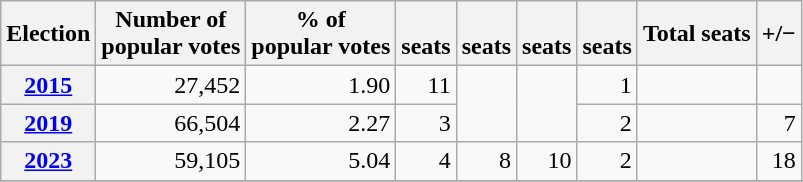<table class="wikitable" style="text-align: right;">
<tr align=center>
<th>Election</th>
<th>Number of<br>popular votes</th>
<th>% of<br>popular votes</th>
<th><br>seats</th>
<th><br>seats</th>
<th><br>seats</th>
<th><br>seats</th>
<th>Total seats</th>
<th>+/−</th>
</tr>
<tr>
<th><a href='#'>2015</a></th>
<td>27,452</td>
<td>1.90</td>
<td>11</td>
<td rowspan="2"></td>
<td rowspan="2"></td>
<td>1</td>
<td></td>
<td></td>
</tr>
<tr>
<th><a href='#'>2019</a></th>
<td>66,504</td>
<td>2.27</td>
<td>3</td>
<td>2</td>
<td></td>
<td>7</td>
</tr>
<tr>
<th><a href='#'>2023</a></th>
<td>59,105</td>
<td>5.04</td>
<td>4</td>
<td>8</td>
<td>10</td>
<td>2</td>
<td></td>
<td>18</td>
</tr>
<tr>
</tr>
</table>
